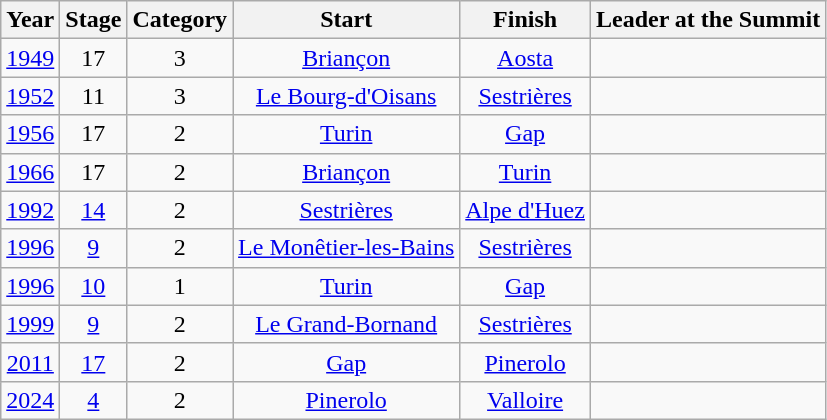<table class="wikitable" style="text-align: center;">
<tr>
<th>Year</th>
<th>Stage</th>
<th>Category</th>
<th>Start</th>
<th>Finish</th>
<th>Leader at the Summit</th>
</tr>
<tr>
<td><a href='#'>1949</a></td>
<td>17</td>
<td>3</td>
<td><a href='#'>Briançon</a></td>
<td><a href='#'>Aosta</a></td>
<td></td>
</tr>
<tr>
<td><a href='#'>1952</a></td>
<td>11</td>
<td>3</td>
<td><a href='#'>Le Bourg-d'Oisans</a></td>
<td><a href='#'>Sestrières</a></td>
<td></td>
</tr>
<tr>
<td><a href='#'>1956</a></td>
<td>17</td>
<td>2</td>
<td><a href='#'>Turin</a></td>
<td><a href='#'>Gap</a></td>
<td></td>
</tr>
<tr>
<td><a href='#'>1966</a></td>
<td>17</td>
<td>2</td>
<td><a href='#'>Briançon</a></td>
<td><a href='#'>Turin</a></td>
<td></td>
</tr>
<tr>
<td><a href='#'>1992</a></td>
<td><a href='#'>14</a></td>
<td>2</td>
<td><a href='#'>Sestrières</a></td>
<td><a href='#'>Alpe d'Huez</a></td>
<td></td>
</tr>
<tr>
<td><a href='#'>1996</a></td>
<td><a href='#'>9</a></td>
<td>2</td>
<td><a href='#'>Le Monêtier-les-Bains</a></td>
<td><a href='#'>Sestrières</a></td>
<td></td>
</tr>
<tr>
<td><a href='#'>1996</a></td>
<td><a href='#'>10</a></td>
<td>1</td>
<td><a href='#'>Turin</a></td>
<td><a href='#'>Gap</a></td>
<td></td>
</tr>
<tr>
<td><a href='#'>1999</a></td>
<td><a href='#'>9</a></td>
<td>2</td>
<td><a href='#'>Le Grand-Bornand</a></td>
<td><a href='#'>Sestrières</a></td>
<td></td>
</tr>
<tr>
<td><a href='#'>2011</a></td>
<td><a href='#'>17</a></td>
<td>2</td>
<td><a href='#'>Gap</a></td>
<td><a href='#'>Pinerolo</a></td>
<td></td>
</tr>
<tr>
<td><a href='#'>2024</a></td>
<td><a href='#'>4</a></td>
<td>2</td>
<td><a href='#'>Pinerolo</a></td>
<td><a href='#'>Valloire</a></td>
<td></td>
</tr>
</table>
